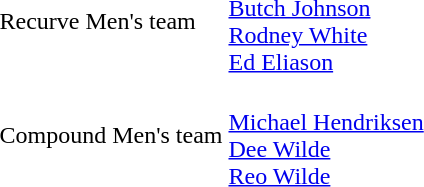<table>
<tr>
<td>Recurve Men's team<br></td>
<td><br><a href='#'>Butch Johnson</a><br><a href='#'>Rodney White</a><br><a href='#'>Ed Eliason</a></td>
<td><br></td>
<td><br></td>
</tr>
<tr>
<td>Compound Men's team<br></td>
<td> <br><a href='#'>Michael Hendriksen</a><br><a href='#'>Dee Wilde</a><br><a href='#'>Reo Wilde</a></td>
<td> <br></td>
<td> <br></td>
</tr>
</table>
